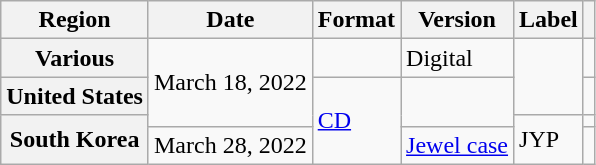<table class="wikitable plainrowheaders">
<tr>
<th scope="col">Region</th>
<th scope="col">Date</th>
<th scope="col">Format</th>
<th scope="col">Version</th>
<th scope="col">Label</th>
<th scope="col"></th>
</tr>
<tr>
<th scope="row">Various</th>
<td rowspan="3">March 18, 2022</td>
<td></td>
<td>Digital</td>
<td rowspan="2"></td>
<td style="text-align:center"></td>
</tr>
<tr>
<th scope="row">United States</th>
<td rowspan="3"><a href='#'>CD</a></td>
<td rowspan="2"></td>
<td style="text-align:center;"></td>
</tr>
<tr>
<th scope="row" rowspan="2">South Korea</th>
<td rowspan="2">JYP</td>
<td style="text-align:center;"></td>
</tr>
<tr>
<td>March 28, 2022</td>
<td><a href='#'>Jewel case</a></td>
<td style="text-align:center;"></td>
</tr>
</table>
